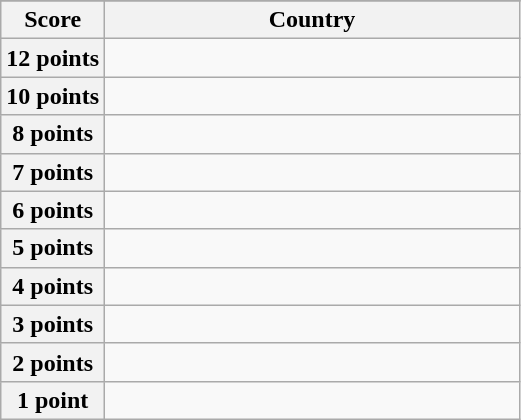<table class="wikitable">
<tr>
</tr>
<tr>
<th scope="col" width="20%">Score</th>
<th scope="col">Country</th>
</tr>
<tr>
<th scope="row">12 points</th>
<td></td>
</tr>
<tr>
<th scope="row">10 points</th>
<td></td>
</tr>
<tr>
<th scope="row">8 points</th>
<td></td>
</tr>
<tr>
<th scope="row">7 points</th>
<td></td>
</tr>
<tr>
<th scope="row">6 points</th>
<td></td>
</tr>
<tr>
<th scope="row">5 points</th>
<td></td>
</tr>
<tr>
<th scope="row">4 points</th>
<td></td>
</tr>
<tr>
<th scope="row">3 points</th>
<td></td>
</tr>
<tr>
<th scope="row">2 points</th>
<td></td>
</tr>
<tr>
<th scope="row">1 point</th>
<td></td>
</tr>
</table>
